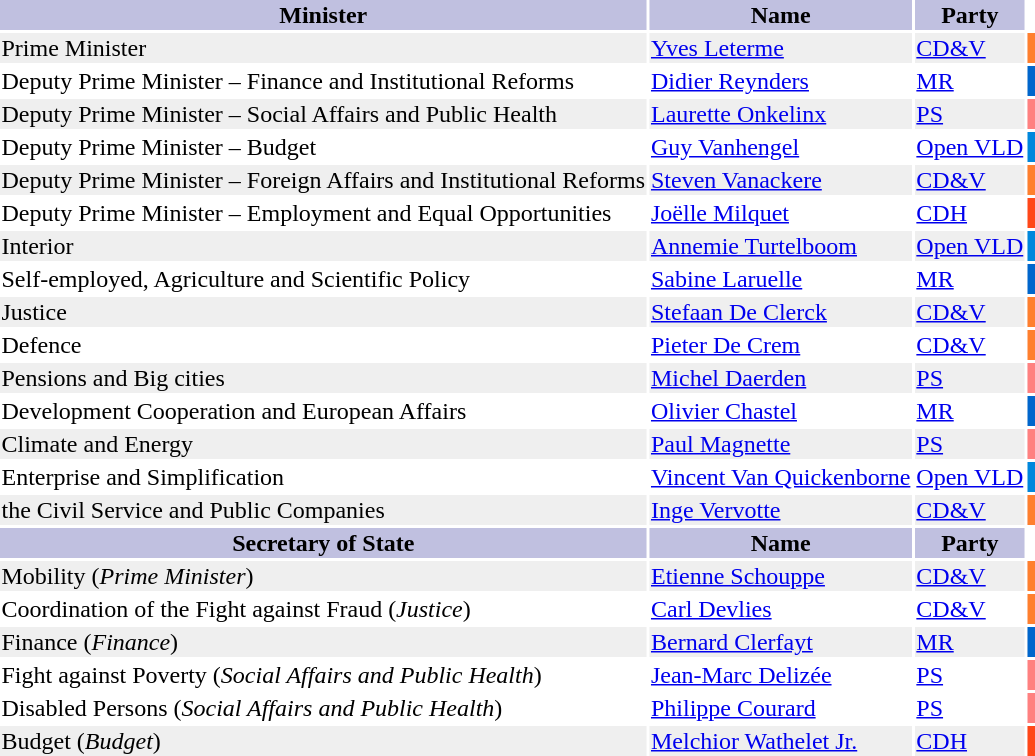<table class="toccolours" style="margin-bottom: 1em;">
<tr style="background-color:#C0C0E0;">
<th>Minister</th>
<th>Name</th>
<th>Party</th>
</tr>
<tr style="background-color:#efefef;">
<td>Prime Minister</td>
<td><a href='#'>Yves Leterme</a></td>
<td><a href='#'>CD&V</a></td>
<td style="width: 3px; background-color: #FF7F2E;"></td>
</tr>
<tr>
<td>Deputy Prime Minister – Finance and Institutional Reforms</td>
<td><a href='#'>Didier Reynders</a></td>
<td><a href='#'>MR</a></td>
<td style="width: 3px; background-color: #0066CC;"></td>
</tr>
<tr style="background-color:#efefef;">
<td>Deputy Prime Minister – Social Affairs and Public Health</td>
<td><a href='#'>Laurette Onkelinx</a></td>
<td><a href='#'>PS</a></td>
<td style="width: 3px; background-color: #FF8080;"></td>
</tr>
<tr>
<td>Deputy Prime Minister – Budget</td>
<td><a href='#'>Guy Vanhengel</a></td>
<td><a href='#'>Open VLD</a></td>
<td style="width: 3px; background-color: #0087DC;"></td>
</tr>
<tr style="background-color:#efefef;">
<td>Deputy Prime Minister – Foreign Affairs and Institutional Reforms</td>
<td><a href='#'>Steven Vanackere</a></td>
<td><a href='#'>CD&V</a></td>
<td style="width: 3px; background-color: #FF7F2E;"></td>
</tr>
<tr>
<td>Deputy Prime Minister – Employment and Equal Opportunities</td>
<td><a href='#'>Joëlle Milquet</a></td>
<td><a href='#'>CDH</a></td>
<td style="width: 3px; background-color: #FF4719;"></td>
</tr>
<tr style="background-color:#efefef;">
<td>Interior</td>
<td><a href='#'>Annemie Turtelboom</a></td>
<td><a href='#'>Open VLD</a></td>
<td style="width: 3px; background-color: #0087DC;"></td>
</tr>
<tr>
<td>Self-employed, Agriculture and Scientific Policy</td>
<td><a href='#'>Sabine Laruelle</a></td>
<td><a href='#'>MR</a></td>
<td style="width: 3px; background-color: #0066CC;"></td>
</tr>
<tr style="background-color:#efefef;">
<td>Justice</td>
<td><a href='#'>Stefaan De Clerck</a></td>
<td><a href='#'>CD&V</a></td>
<td style="width: 3px; background-color: #FF7F2E;"></td>
</tr>
<tr>
<td>Defence</td>
<td><a href='#'>Pieter De Crem</a></td>
<td><a href='#'>CD&V</a></td>
<td style="width: 3px; background-color: #FF7F2E;"></td>
</tr>
<tr style="background-color:#efefef;">
<td>Pensions and Big cities</td>
<td><a href='#'>Michel Daerden</a></td>
<td><a href='#'>PS</a></td>
<td style="width: 3px; background-color: #FF8080;"></td>
</tr>
<tr>
<td>Development Cooperation and European Affairs</td>
<td><a href='#'>Olivier Chastel</a></td>
<td><a href='#'>MR</a></td>
<td style="width: 3px; background-color: #0066CC;"></td>
</tr>
<tr style="background-color:#efefef;">
<td>Climate and Energy</td>
<td><a href='#'>Paul Magnette</a></td>
<td><a href='#'>PS</a></td>
<td style="width: 3px; background-color: #FF8080;"></td>
</tr>
<tr>
<td>Enterprise and Simplification</td>
<td><a href='#'>Vincent Van Quickenborne</a></td>
<td><a href='#'>Open VLD</a></td>
<td style="width: 3px; background-color: #0087DC;"></td>
</tr>
<tr style="background-color:#efefef;">
<td>the Civil Service and Public Companies</td>
<td><a href='#'>Inge Vervotte</a></td>
<td><a href='#'>CD&V</a></td>
<td style="width: 3px; background-color: #FF7F2E;"></td>
</tr>
<tr style="background-color:#C0C0E0">
<th>Secretary of State</th>
<th>Name</th>
<th>Party</th>
</tr>
<tr style="background-color:#efefef;">
<td>Mobility (<em>Prime Minister</em>)</td>
<td><a href='#'>Etienne Schouppe</a></td>
<td><a href='#'>CD&V</a></td>
<td style="width: 3px; background-color: #FF7F2E;"></td>
</tr>
<tr>
<td>Coordination of the Fight against Fraud (<em>Justice</em>)</td>
<td><a href='#'>Carl Devlies</a></td>
<td><a href='#'>CD&V</a></td>
<td style="width: 3px; background-color: #FF7F2E;"></td>
</tr>
<tr style="background-color:#efefef;">
<td>Finance (<em>Finance</em>)</td>
<td><a href='#'>Bernard Clerfayt</a></td>
<td><a href='#'>MR</a></td>
<td style="width: 3px; background-color: #0066CC;"></td>
</tr>
<tr>
<td>Fight against Poverty (<em>Social Affairs and Public Health</em>)</td>
<td><a href='#'>Jean-Marc Delizée</a></td>
<td><a href='#'>PS</a></td>
<td style="width: 3px; background-color: #FF8080;"></td>
</tr>
<tr>
<td>Disabled Persons (<em>Social Affairs and Public Health</em>)</td>
<td><a href='#'>Philippe Courard</a></td>
<td><a href='#'>PS</a></td>
<td style="width: 3px; background-color: #FF8080;"></td>
</tr>
<tr style="background-color:#efefef;">
<td>Budget (<em>Budget</em>)</td>
<td><a href='#'>Melchior Wathelet Jr.</a></td>
<td><a href='#'>CDH</a></td>
<td style="width: 3px; background-color: #FF4719;"></td>
</tr>
</table>
